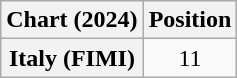<table class="wikitable sortable plainrowheaders" style="text-align:center">
<tr>
<th scope="col">Chart (2024)</th>
<th scope="col">Position</th>
</tr>
<tr>
<th scope="row">Italy (FIMI)</th>
<td>11</td>
</tr>
</table>
